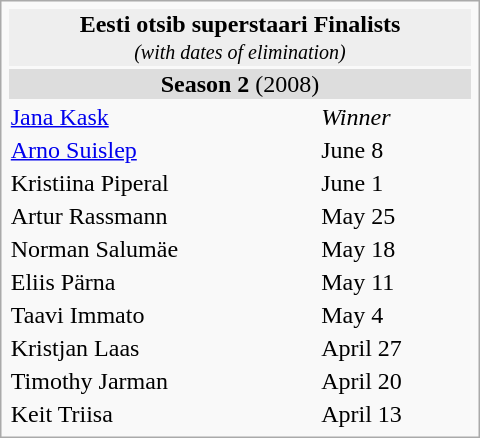<table class=infobox style=width:20em>
<tr>
<td colspan="2" style="background:#eeeeee; text-align:center;"><strong>Eesti otsib superstaari Finalists</strong><br><small><em>(with dates of elimination)</em></small></td>
</tr>
<tr>
<td colspan="2" style="background:#dddddd; text-align:center;"><strong>Season 2</strong> (2008)</td>
</tr>
<tr>
<td><a href='#'>Jana Kask</a></td>
<td><em>Winner</em></td>
</tr>
<tr>
<td><a href='#'>Arno Suislep</a></td>
<td>June 8</td>
</tr>
<tr>
<td>Kristiina Piperal</td>
<td>June 1</td>
</tr>
<tr>
<td>Artur Rassmann</td>
<td>May 25</td>
</tr>
<tr>
<td>Norman Salumäe</td>
<td>May 18</td>
</tr>
<tr>
<td>Eliis Pärna</td>
<td>May 11</td>
</tr>
<tr>
<td>Taavi Immato</td>
<td>May 4</td>
</tr>
<tr>
<td>Kristjan Laas</td>
<td>April 27</td>
</tr>
<tr>
<td>Timothy Jarman</td>
<td>April 20</td>
</tr>
<tr>
<td>Keit Triisa</td>
<td>April 13</td>
</tr>
</table>
